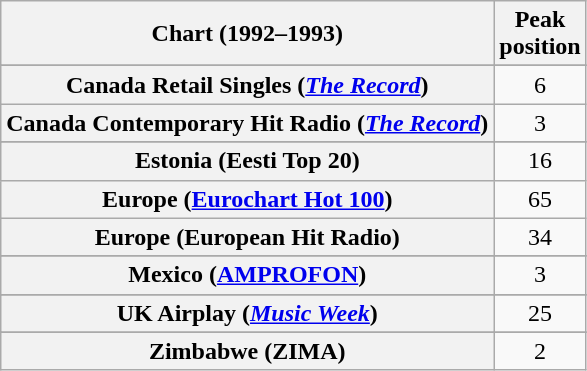<table class="wikitable sortable plainrowheaders" style="text-align:center">
<tr>
<th scope="col">Chart (1992–1993)</th>
<th scope="col">Peak<br>position</th>
</tr>
<tr>
</tr>
<tr>
<th scope="row">Canada Retail Singles (<em><a href='#'>The Record</a></em>)</th>
<td>6</td>
</tr>
<tr>
<th scope="row">Canada Contemporary Hit Radio (<em><a href='#'>The Record</a></em>)</th>
<td>3</td>
</tr>
<tr>
</tr>
<tr>
</tr>
<tr>
<th scope="row">Estonia (Eesti Top 20)</th>
<td align="center">16</td>
</tr>
<tr>
<th scope="row">Europe (<a href='#'>Eurochart Hot 100</a>)</th>
<td>65</td>
</tr>
<tr>
<th scope="row">Europe (European Hit Radio)</th>
<td>34</td>
</tr>
<tr>
</tr>
<tr>
</tr>
<tr>
<th scope="row">Mexico (<a href='#'>AMPROFON</a>)</th>
<td style="text-align:center;">3</td>
</tr>
<tr>
</tr>
<tr>
</tr>
<tr>
<th scope="row">UK Airplay (<em><a href='#'>Music Week</a></em>)</th>
<td>25</td>
</tr>
<tr>
</tr>
<tr>
</tr>
<tr>
</tr>
<tr>
</tr>
<tr>
</tr>
<tr>
<th scope="row">Zimbabwe (ZIMA)</th>
<td>2</td>
</tr>
</table>
